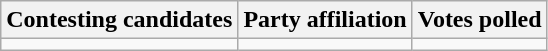<table class="wikitable sortable">
<tr>
<th>Contesting candidates</th>
<th>Party affiliation</th>
<th>Votes polled</th>
</tr>
<tr>
<td></td>
<td></td>
<td></td>
</tr>
</table>
